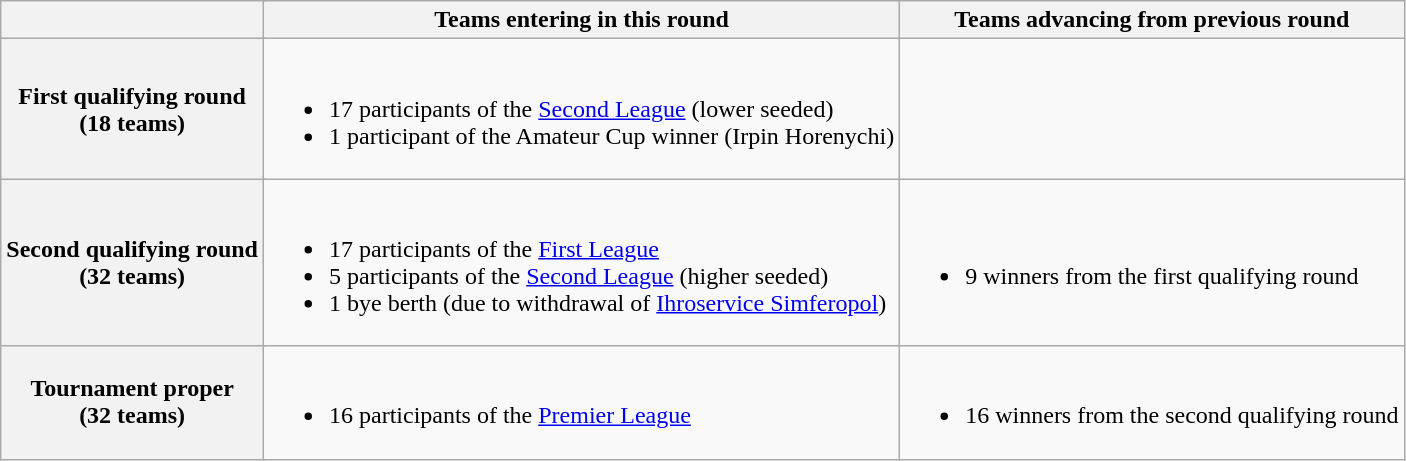<table class="wikitable">
<tr>
<th colspan=2></th>
<th>Teams entering in this round</th>
<th>Teams advancing from previous round</th>
</tr>
<tr>
<th colspan=2>First qualifying round<br> (18 teams)</th>
<td><br><ul><li>17 participants of the <a href='#'>Second League</a> (lower seeded)</li><li>1 participant of the Amateur Cup winner (Irpin Horenychi)</li></ul></td>
<td></td>
</tr>
<tr>
<th colspan=2>Second qualifying round<br> (32 teams)</th>
<td><br><ul><li>17 participants of the <a href='#'>First League</a></li><li>5 participants of the <a href='#'>Second League</a> (higher seeded)</li><li>1 bye berth (due to withdrawal of <a href='#'>Ihroservice Simferopol</a>)</li></ul></td>
<td><br><ul><li>9 winners from the first qualifying round</li></ul></td>
</tr>
<tr>
<th colspan=2>Tournament proper<br> (32 teams)</th>
<td><br><ul><li>16 participants of the <a href='#'>Premier League</a></li></ul></td>
<td><br><ul><li>16 winners from the second qualifying round</li></ul></td>
</tr>
</table>
